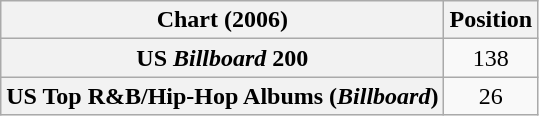<table class="wikitable sortable plainrowheaders">
<tr>
<th>Chart (2006)</th>
<th>Position</th>
</tr>
<tr>
<th scope="row">US <em>Billboard</em> 200</th>
<td style="text-align:center;">138</td>
</tr>
<tr>
<th scope="row">US Top R&B/Hip-Hop Albums (<em>Billboard</em>)</th>
<td style="text-align:center;">26</td>
</tr>
</table>
